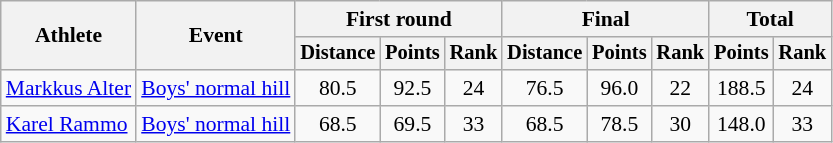<table class="wikitable" style="font-size:90%">
<tr>
<th rowspan=2>Athlete</th>
<th rowspan=2>Event</th>
<th colspan=3>First round</th>
<th colspan=3>Final</th>
<th colspan=2>Total</th>
</tr>
<tr style="font-size:95%">
<th>Distance</th>
<th>Points</th>
<th>Rank</th>
<th>Distance</th>
<th>Points</th>
<th>Rank</th>
<th>Points</th>
<th>Rank</th>
</tr>
<tr align=center>
<td align=left><a href='#'>Markkus Alter</a></td>
<td align=left><a href='#'>Boys' normal hill</a></td>
<td>80.5</td>
<td>92.5</td>
<td>24</td>
<td>76.5</td>
<td>96.0</td>
<td>22</td>
<td>188.5</td>
<td>24</td>
</tr>
<tr align=center>
<td align=left><a href='#'>Karel Rammo</a></td>
<td align=left><a href='#'>Boys' normal hill</a></td>
<td>68.5</td>
<td>69.5</td>
<td>33</td>
<td>68.5</td>
<td>78.5</td>
<td>30</td>
<td>148.0</td>
<td>33</td>
</tr>
</table>
